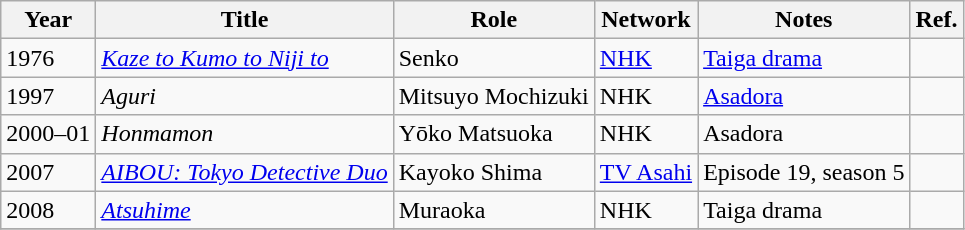<table class="wikitable sortable">
<tr>
<th>Year</th>
<th>Title</th>
<th>Role</th>
<th>Network</th>
<th class="unsortable">Notes</th>
<th class="unsortable">Ref.</th>
</tr>
<tr>
<td>1976</td>
<td><em><a href='#'>Kaze to Kumo to Niji to</a></em></td>
<td>Senko</td>
<td><a href='#'>NHK</a></td>
<td><a href='#'>Taiga drama</a></td>
<td></td>
</tr>
<tr>
<td>1997</td>
<td><em>Aguri</em></td>
<td>Mitsuyo Mochizuki</td>
<td>NHK</td>
<td><a href='#'>Asadora</a></td>
<td></td>
</tr>
<tr>
<td>2000–01</td>
<td><em>Honmamon</em></td>
<td>Yōko Matsuoka</td>
<td>NHK</td>
<td>Asadora</td>
<td></td>
</tr>
<tr>
<td>2007</td>
<td><em><a href='#'>AIBOU: Tokyo Detective Duo</a></em></td>
<td>Kayoko Shima</td>
<td><a href='#'>TV Asahi</a></td>
<td>Episode 19, season 5</td>
<td></td>
</tr>
<tr>
<td>2008</td>
<td><em><a href='#'>Atsuhime</a></em></td>
<td>Muraoka</td>
<td>NHK</td>
<td>Taiga drama</td>
<td></td>
</tr>
<tr>
</tr>
</table>
